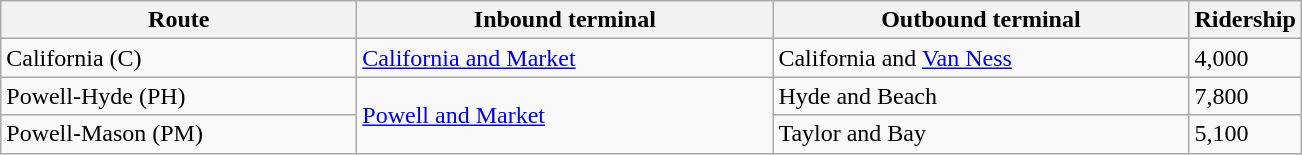<table class="wikitable sortable">
<tr>
<th width="230">Route</th>
<th class="unsortable" width="270">Inbound terminal</th>
<th class="unsortable" width="270">Outbound terminal</th>
<th>Ridership</th>
</tr>
<tr>
<td>California (C)</td>
<td><a href='#'>California and Market</a></td>
<td>California and <a href='#'>Van Ness</a></td>
<td>4,000</td>
</tr>
<tr>
<td>Powell-Hyde (PH)</td>
<td rowspan="2"><a href='#'>Powell and Market</a></td>
<td>Hyde and Beach</td>
<td>7,800</td>
</tr>
<tr>
<td>Powell-Mason (PM)</td>
<td>Taylor and Bay</td>
<td>5,100</td>
</tr>
</table>
